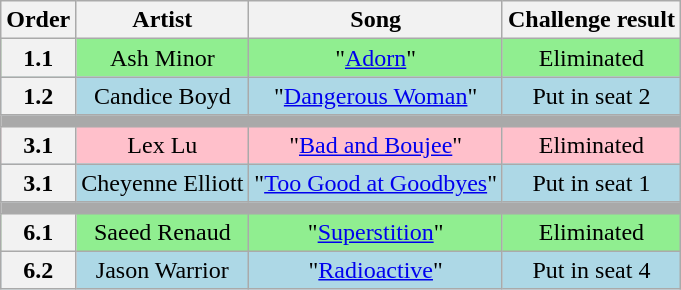<table class="wikitable plainrowheaders" style="text-align: center;">
<tr>
<th>Order</th>
<th>Artist</th>
<th>Song</th>
<th>Challenge result</th>
</tr>
<tr style="background:lightgreen;">
<th>1.1</th>
<td>Ash Minor</td>
<td>"<a href='#'>Adorn</a>"</td>
<td>Eliminated</td>
</tr>
<tr style="background:lightblue;">
<th>1.2</th>
<td>Candice Boyd</td>
<td>"<a href='#'>Dangerous Woman</a>"</td>
<td>Put in seat 2</td>
</tr>
<tr>
<td colspan="4" style="background:darkgrey"></td>
</tr>
<tr style="background:pink;">
<th>3.1</th>
<td>Lex Lu</td>
<td>"<a href='#'>Bad and Boujee</a>"</td>
<td>Eliminated</td>
</tr>
<tr style="background:lightblue">
<th>3.1</th>
<td>Cheyenne Elliott</td>
<td>"<a href='#'>Too Good at Goodbyes</a>"</td>
<td>Put in seat 1</td>
</tr>
<tr>
<td colspan="4" style="background:darkgrey"></td>
</tr>
<tr style="background:lightgreen;">
<th>6.1</th>
<td>Saeed Renaud</td>
<td>"<a href='#'>Superstition</a>"</td>
<td>Eliminated</td>
</tr>
<tr style="background:lightblue;">
<th>6.2</th>
<td>Jason Warrior</td>
<td>"<a href='#'>Radioactive</a>"</td>
<td>Put in seat 4</td>
</tr>
</table>
